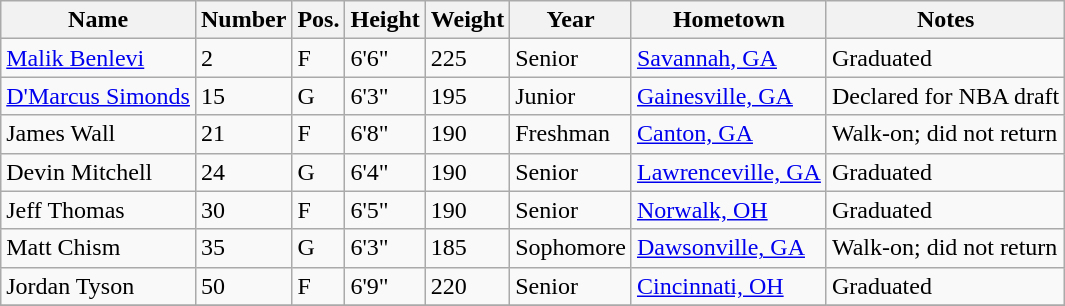<table class="wikitable sortable" border="1">
<tr>
<th>Name</th>
<th>Number</th>
<th>Pos.</th>
<th>Height</th>
<th>Weight</th>
<th>Year</th>
<th>Hometown</th>
<th class="unsortable">Notes</th>
</tr>
<tr>
<td><a href='#'>Malik Benlevi</a></td>
<td>2</td>
<td>F</td>
<td>6'6"</td>
<td>225</td>
<td>Senior</td>
<td><a href='#'>Savannah, GA</a></td>
<td>Graduated</td>
</tr>
<tr>
<td><a href='#'>D'Marcus Simonds</a></td>
<td>15</td>
<td>G</td>
<td>6'3"</td>
<td>195</td>
<td>Junior</td>
<td><a href='#'>Gainesville, GA</a></td>
<td>Declared for NBA draft</td>
</tr>
<tr>
<td>James Wall</td>
<td>21</td>
<td>F</td>
<td>6'8"</td>
<td>190</td>
<td>Freshman</td>
<td><a href='#'>Canton, GA</a></td>
<td>Walk-on; did not return</td>
</tr>
<tr>
<td>Devin Mitchell</td>
<td>24</td>
<td>G</td>
<td>6'4"</td>
<td>190</td>
<td>Senior</td>
<td><a href='#'>Lawrenceville, GA</a></td>
<td>Graduated</td>
</tr>
<tr>
<td>Jeff Thomas</td>
<td>30</td>
<td>F</td>
<td>6'5"</td>
<td>190</td>
<td>Senior</td>
<td><a href='#'>Norwalk, OH</a></td>
<td>Graduated</td>
</tr>
<tr>
<td>Matt Chism</td>
<td>35</td>
<td>G</td>
<td>6'3"</td>
<td>185</td>
<td>Sophomore</td>
<td><a href='#'>Dawsonville, GA</a></td>
<td>Walk-on; did not return</td>
</tr>
<tr>
<td>Jordan Tyson</td>
<td>50</td>
<td>F</td>
<td>6'9"</td>
<td>220</td>
<td>Senior</td>
<td><a href='#'>Cincinnati, OH</a></td>
<td>Graduated</td>
</tr>
<tr>
</tr>
</table>
